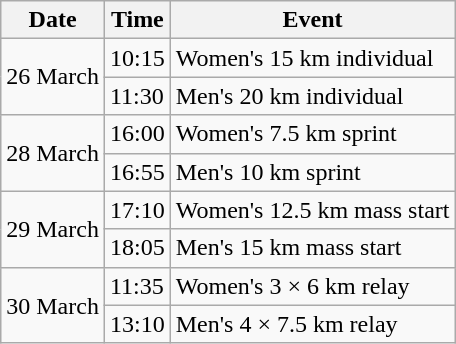<table class="wikitable">
<tr>
<th>Date</th>
<th>Time</th>
<th>Event</th>
</tr>
<tr>
<td rowspan=2>26 March</td>
<td>10:15</td>
<td>Women's 15 km individual</td>
</tr>
<tr>
<td>11:30</td>
<td>Men's 20 km individual</td>
</tr>
<tr>
<td rowspan=2>28 March</td>
<td>16:00</td>
<td>Women's 7.5 km sprint</td>
</tr>
<tr>
<td>16:55</td>
<td>Men's 10 km sprint</td>
</tr>
<tr>
<td rowspan=2>29 March</td>
<td>17:10</td>
<td>Women's 12.5 km mass start</td>
</tr>
<tr>
<td>18:05</td>
<td>Men's 15 km mass start</td>
</tr>
<tr>
<td rowspan=2>30 March</td>
<td>11:35</td>
<td>Women's 3 × 6 km relay</td>
</tr>
<tr>
<td>13:10</td>
<td>Men's 4 × 7.5 km relay</td>
</tr>
</table>
